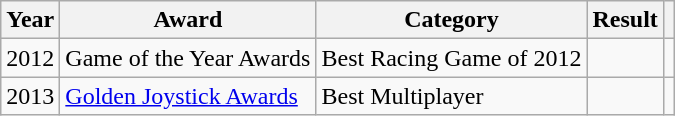<table class="wikitable sortable">
<tr>
<th>Year</th>
<th>Award</th>
<th>Category</th>
<th>Result</th>
<th></th>
</tr>
<tr>
<td>2012</td>
<td>Game of the Year Awards</td>
<td>Best Racing Game of 2012</td>
<td></td>
<td></td>
</tr>
<tr>
<td>2013</td>
<td><a href='#'>Golden Joystick Awards</a></td>
<td>Best Multiplayer</td>
<td></td>
<td></td>
</tr>
</table>
